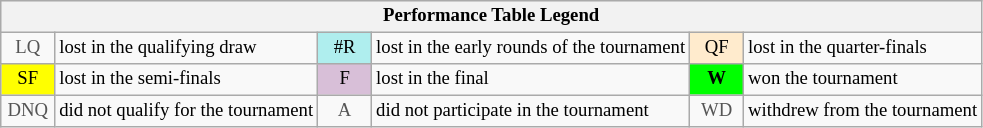<table class="wikitable" style="font-size:78%;">
<tr bgcolor="#efefef">
<th colspan="6">Performance Table Legend</th>
</tr>
<tr>
<td align="center" style="color:#555555;" width="30">LQ</td>
<td>lost in the qualifying draw</td>
<td align="center" style="background:#afeeee;">#R</td>
<td>lost in the early rounds of the tournament</td>
<td align="center" style="background:#ffebcd;">QF</td>
<td>lost in the quarter-finals</td>
</tr>
<tr>
<td align="center" style="background:yellow;">SF</td>
<td>lost in the semi-finals</td>
<td align="center" style="background:#D8BFD8;">F</td>
<td>lost in the final</td>
<td align="center" style="background:#00ff00;"><strong>W</strong></td>
<td>won the tournament</td>
</tr>
<tr>
<td align="center" style="color:#555555;" width="30">DNQ</td>
<td>did not qualify for the tournament</td>
<td align="center" style="color:#555555;" width="30">A</td>
<td>did not participate in the tournament</td>
<td align="center" style="color:#555555;" width="30">WD</td>
<td>withdrew from the tournament</td>
</tr>
</table>
